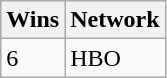<table class="wikitable">
<tr>
<th>Wins</th>
<th>Network</th>
</tr>
<tr>
<td>6</td>
<td>HBO</td>
</tr>
</table>
